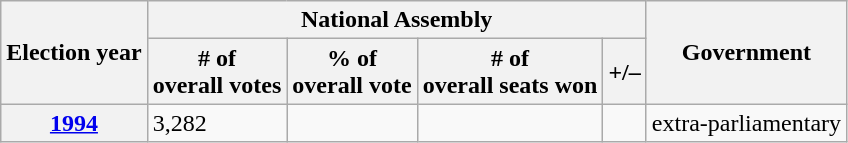<table class=wikitable>
<tr>
<th rowspan=2>Election year</th>
<th colspan=4>National Assembly</th>
<th rowspan=2>Government</th>
</tr>
<tr>
<th># of<br>overall votes</th>
<th>% of<br>overall vote</th>
<th># of<br>overall seats won</th>
<th>+/–</th>
</tr>
<tr>
<th><a href='#'>1994</a></th>
<td>3,282</td>
<td></td>
<td></td>
<td></td>
<td>extra-parliamentary</td>
</tr>
</table>
